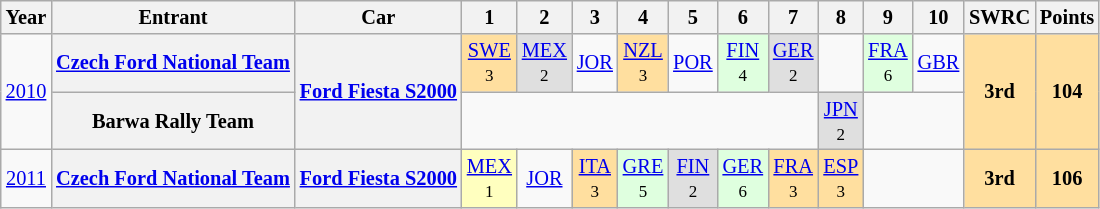<table class="wikitable" border="1" style="text-align:center; font-size:85%;">
<tr>
<th>Year</th>
<th>Entrant</th>
<th>Car</th>
<th>1</th>
<th>2</th>
<th>3</th>
<th>4</th>
<th>5</th>
<th>6</th>
<th>7</th>
<th>8</th>
<th>9</th>
<th>10</th>
<th>SWRC</th>
<th>Points</th>
</tr>
<tr>
<td rowspan=2><a href='#'>2010</a></td>
<th nowrap><a href='#'>Czech Ford National Team</a></th>
<th rowspan=2 nowrap><a href='#'>Ford Fiesta S2000</a></th>
<td style="background:#FFDF9F;"><a href='#'>SWE</a><br><small>3</small></td>
<td style="background:#DFDFDF;"><a href='#'>MEX</a><br><small>2</small></td>
<td><a href='#'>JOR</a></td>
<td style="background:#FFDF9F;"><a href='#'>NZL</a><br><small>3</small></td>
<td><a href='#'>POR</a></td>
<td style="background:#DFFFDF;"><a href='#'>FIN</a><br><small>4</small></td>
<td style="background:#DFDFDF;"><a href='#'>GER</a><br><small>2</small></td>
<td></td>
<td style="background:#DFFFDF;"><a href='#'>FRA</a><br><small>6</small></td>
<td><a href='#'>GBR</a></td>
<td style="background:#FFDF9F;" rowspan=2><strong>3rd</strong></td>
<td style="background:#FFDF9F;" rowspan=2><strong>104</strong></td>
</tr>
<tr>
<th nowrap>Barwa Rally Team</th>
<td colspan=7></td>
<td style="background:#DFDFDF;"><a href='#'>JPN</a><br><small>2</small></td>
<td colspan=2></td>
</tr>
<tr>
<td><a href='#'>2011</a></td>
<th nowrap><a href='#'>Czech Ford National Team</a></th>
<th nowrap><a href='#'>Ford Fiesta S2000</a></th>
<td style="background:#FFFFBF;"><a href='#'>MEX</a><br><small>1</small></td>
<td><a href='#'>JOR</a></td>
<td style="background:#FFDF9F;"><a href='#'>ITA</a><br><small>3</small></td>
<td style="background:#DFFFDF;"><a href='#'>GRE</a><br><small>5</small></td>
<td style="background:#DFDFDF;"><a href='#'>FIN</a><br><small>2</small></td>
<td style="background:#DFFFDF;"><a href='#'>GER</a><br><small>6</small></td>
<td style="background:#FFDF9F;"><a href='#'>FRA</a><br><small>3</small></td>
<td style="background:#FFDF9F;"><a href='#'>ESP</a><br><small>3</small></td>
<td colspan=2></td>
<td style="background:#FFDF9F;"><strong>3rd</strong></td>
<td style="background:#FFDF9F;"><strong>106</strong></td>
</tr>
</table>
